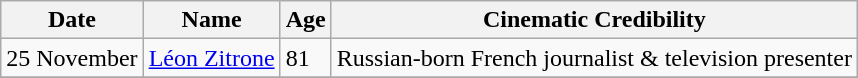<table class="wikitable">
<tr ">
<th>Date</th>
<th>Name</th>
<th>Age</th>
<th>Cinematic Credibility</th>
</tr>
<tr>
<td>25 November</td>
<td><a href='#'>Léon Zitrone</a></td>
<td>81</td>
<td>Russian-born French journalist & television presenter</td>
</tr>
<tr>
</tr>
</table>
